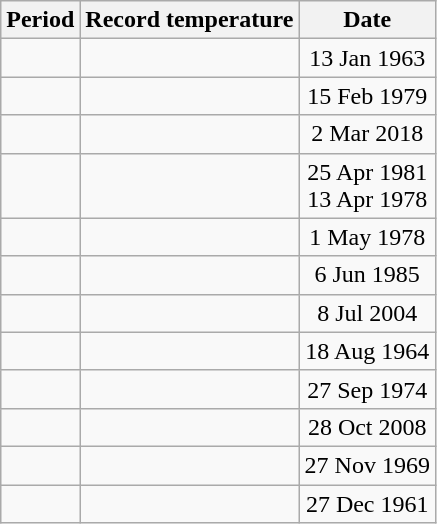<table class="wikitable mw-collapsible sortable" style="text-align:center;">
<tr>
<th>Period</th>
<th>Record temperature</th>
<th>Date</th>
</tr>
<tr>
<td></td>
<td></td>
<td>13 Jan 1963</td>
</tr>
<tr>
<td></td>
<td></td>
<td>15 Feb 1979</td>
</tr>
<tr>
<td></td>
<td></td>
<td>2 Mar 2018</td>
</tr>
<tr>
<td></td>
<td></td>
<td data-sort-value="25 Apr 1981">25 Apr 1981<br>13 Apr 1978<br></td>
</tr>
<tr>
<td></td>
<td></td>
<td>1 May 1978</td>
</tr>
<tr>
<td></td>
<td></td>
<td>6 Jun 1985</td>
</tr>
<tr>
<td></td>
<td></td>
<td>8 Jul 2004</td>
</tr>
<tr>
<td></td>
<td></td>
<td>18 Aug 1964</td>
</tr>
<tr>
<td></td>
<td></td>
<td>27 Sep 1974</td>
</tr>
<tr>
<td></td>
<td></td>
<td>28 Oct 2008</td>
</tr>
<tr>
<td></td>
<td></td>
<td>27 Nov 1969</td>
</tr>
<tr>
<td></td>
<td></td>
<td>27 Dec 1961</td>
</tr>
</table>
